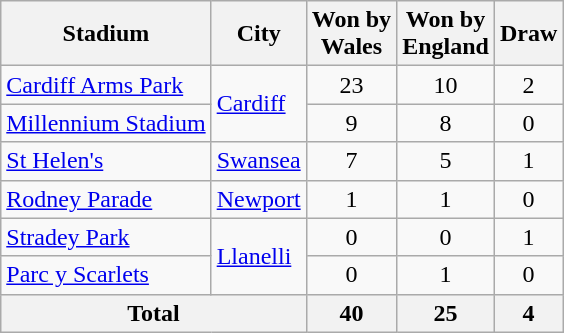<table class="wikitable">
<tr>
<th>Stadium</th>
<th>City</th>
<th>Won by<br>Wales</th>
<th>Won by<br>England</th>
<th>Draw</th>
</tr>
<tr>
<td><a href='#'>Cardiff Arms Park</a></td>
<td rowspan=2><a href='#'>Cardiff</a></td>
<td align=center>23</td>
<td align=center>10</td>
<td align=center>2</td>
</tr>
<tr>
<td><a href='#'>Millennium Stadium</a></td>
<td align=center>9</td>
<td align=center>8</td>
<td align=center>0</td>
</tr>
<tr>
<td><a href='#'>St Helen's</a></td>
<td><a href='#'>Swansea</a></td>
<td align=center>7</td>
<td align=center>5</td>
<td align=center>1</td>
</tr>
<tr>
<td><a href='#'>Rodney Parade</a></td>
<td><a href='#'>Newport</a></td>
<td align=center>1</td>
<td align=center>1</td>
<td align=center>0</td>
</tr>
<tr>
<td><a href='#'>Stradey Park</a></td>
<td rowspan=2><a href='#'>Llanelli</a></td>
<td align=center>0</td>
<td align=center>0</td>
<td align=center>1</td>
</tr>
<tr>
<td><a href='#'>Parc y Scarlets</a></td>
<td align=center>0</td>
<td align=center>1</td>
<td align=center>0</td>
</tr>
<tr>
<th colspan=2>Total</th>
<th align=center>40</th>
<th align=center>25</th>
<th align=center>4</th>
</tr>
</table>
